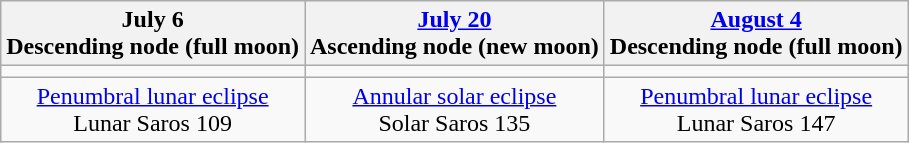<table class="wikitable">
<tr>
<th>July 6<br>Descending node (full moon)</th>
<th><a href='#'>July 20</a><br>Ascending node (new moon)</th>
<th><a href='#'>August 4</a><br>Descending node (full moon)</th>
</tr>
<tr>
<td></td>
<td></td>
<td></td>
</tr>
<tr align=center>
<td><a href='#'>Penumbral lunar eclipse</a><br>Lunar Saros 109</td>
<td><a href='#'>Annular solar eclipse</a><br>Solar Saros 135</td>
<td><a href='#'>Penumbral lunar eclipse</a><br>Lunar Saros 147</td>
</tr>
</table>
